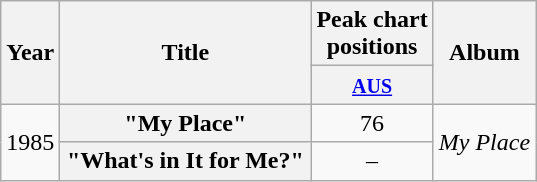<table class="wikitable plainrowheaders" style="text-align:center;" border="1">
<tr>
<th scope="col" rowspan="2">Year</th>
<th scope="col" rowspan="2" style="width:10em;">Title</th>
<th scope="col" colspan="1">Peak chart<br>positions</th>
<th scope="col" rowspan="2">Album</th>
</tr>
<tr>
<th scope="col" style="text-align:center;"><small><a href='#'>AUS</a></small><br></th>
</tr>
<tr>
<td rowspan="2">1985</td>
<th scope="row">"My Place"</th>
<td style="text-align:center;">76</td>
<td rowspan="2"><em>My Place</em></td>
</tr>
<tr>
<th scope="row">"What's in It for Me?"</th>
<td style="text-align:center;">–</td>
</tr>
</table>
